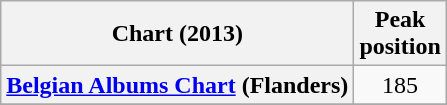<table class="wikitable sortable plainrowheaders">
<tr>
<th scope="col">Chart (2013)</th>
<th scope="col">Peak<br>position</th>
</tr>
<tr>
<th scope="row"><a href='#'>Belgian Albums Chart</a> (Flanders)</th>
<td align="center">185</td>
</tr>
<tr>
</tr>
</table>
